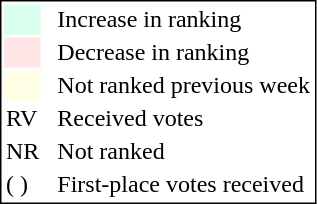<table style="border:1px solid black;">
<tr>
<td style="background:#D8FFEB; width:20px;"></td>
<td> </td>
<td>Increase in ranking</td>
</tr>
<tr>
<td style="background:#FFE6E6; width:20px;"></td>
<td> </td>
<td>Decrease in ranking</td>
</tr>
<tr>
<td style="background:#FFFFE6; width:20px;"></td>
<td> </td>
<td>Not ranked previous week</td>
</tr>
<tr>
<td>RV</td>
<td> </td>
<td>Received votes</td>
</tr>
<tr>
<td>NR</td>
<td> </td>
<td>Not ranked</td>
</tr>
<tr>
<td>( )</td>
<td> </td>
<td>First-place votes received</td>
</tr>
</table>
